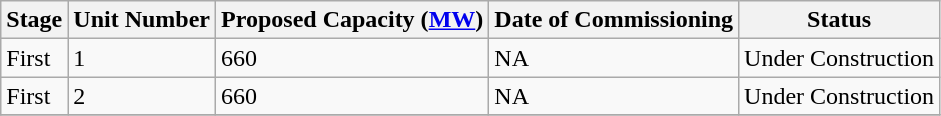<table class="sortable wikitable">
<tr>
<th>Stage</th>
<th>Unit Number</th>
<th>Proposed Capacity (<a href='#'>MW</a>)</th>
<th>Date of Commissioning</th>
<th>Status</th>
</tr>
<tr>
<td>First</td>
<td>1</td>
<td>660</td>
<td>NA</td>
<td>Under Construction</td>
</tr>
<tr>
<td>First</td>
<td>2</td>
<td>660</td>
<td>NA</td>
<td>Under Construction</td>
</tr>
<tr>
</tr>
</table>
